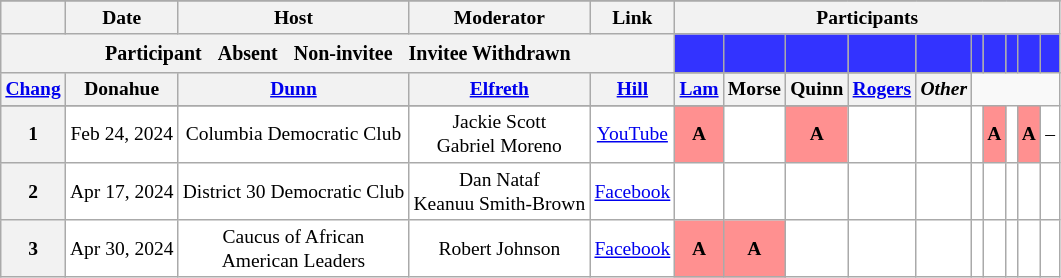<table class="wikitable mw-collapsible" style="text-align:center;">
<tr>
</tr>
<tr style="font-size:small;">
<th scope="col"></th>
<th scope="col">Date</th>
<th scope="col">Host</th>
<th scope="col">Moderator</th>
<th scope="col">Link</th>
<th scope="col" colspan="10">Participants</th>
</tr>
<tr>
<th colspan="5" rowspan="2"> <small>Participant  </small> <small>Absent  </small> <small>Non-invitee  </small> <small>Invitee Withdrawn</small></th>
<th scope="col" style="background:#3333FF;"></th>
<th scope="col" style="background:#3333FF;"></th>
<th scope="col" style="background:#3333FF;"></th>
<th scope="col" style="background:#3333FF;"></th>
<th scope="col" style="background:#3333FF;"></th>
<th scope="col" style="background:#3333FF;"></th>
<th scope="col" style="background:#3333FF;"></th>
<th scope="col" style="background:#3333FF;"></th>
<th scope="col" style="background:#3333FF;"></th>
<th scope="col" style="background:#3333FF;"></th>
</tr>
<tr>
</tr>
<tr style="font-size:small;">
<th scope="col"><a href='#'>Chang</a></th>
<th scope="col">Donahue</th>
<th scope="col"><a href='#'>Dunn</a></th>
<th scope="col"><a href='#'>Elfreth</a></th>
<th scope="col"><a href='#'>Hill</a></th>
<th scope="col"><a href='#'>Lam</a></th>
<th scope="col">Morse</th>
<th scope="col">Quinn</th>
<th scope="col"><a href='#'>Rogers</a></th>
<th scole="col"><em>Other</em></th>
</tr>
<tr>
</tr>
<tr style="background:#FFFFFF;font-size:small;">
<th scope="row">1</th>
<td style="white-space:nowrap;">Feb 24, 2024</td>
<td style="white-space:nowrap;">Columbia Democratic Club</td>
<td style="white-space:nowrap;">Jackie Scott<br>Gabriel Moreno</td>
<td style="white-space:nowrap;"><a href='#'>YouTube</a></td>
<td style="background:#ff9090; color:black; text-align:center;"><strong>A</strong></td>
<td></td>
<td style="background:#ff9090; color:black; text-align:center;"><strong>A</strong></td>
<td></td>
<td></td>
<td></td>
<td style="background:#ff9090; color:black; text-align:center;"><strong>A</strong></td>
<td></td>
<td style="background:#ff9090; color:black; text-align:center;"><strong>A</strong></td>
<td>–</td>
</tr>
<tr style="background:#FFFFFF;font-size:small;">
<th scope="row">2</th>
<td style="white-space:nowrap;">Apr 17, 2024</td>
<td style="white-space:nowrap;">District 30 Democratic Club</td>
<td style="white-space:nowrap;">Dan Nataf<br>Keanuu Smith-Brown</td>
<td style="white-space:nowrap;"><a href='#'>Facebook</a></td>
<td></td>
<td></td>
<td></td>
<td></td>
<td></td>
<td></td>
<td></td>
<td></td>
<td></td>
<td></td>
</tr>
<tr style="background:#FFFFFF;font-size:small;">
<th scope="row">3</th>
<td style="white-space:nowrap;">Apr 30, 2024</td>
<td style="white-space:nowrap;">Caucus of African<br>American Leaders</td>
<td style="white-space:nowrap;">Robert Johnson</td>
<td style="white-space:nowrap;"><a href='#'>Facebook</a></td>
<td style="background:#ff9090; color:black; text-align:center;"><strong>A</strong></td>
<td style="background:#ff9090; color:black; text-align:center;"><strong>A</strong></td>
<td></td>
<td></td>
<td></td>
<td></td>
<td></td>
<td></td>
<td></td>
<td></td>
</tr>
</table>
